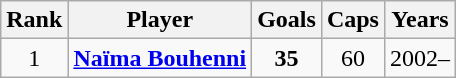<table class="wikitable sortable" style="text-align:center;">
<tr>
<th width=>Rank</th>
<th width=>Player</th>
<th width=>Goals</th>
<th width=>Caps</th>
<th width=>Years</th>
</tr>
<tr>
<td>1</td>
<td align=left><strong><a href='#'>Naïma Bouhenni</a></strong></td>
<td><strong>35</strong></td>
<td>60</td>
<td>2002–</td>
</tr>
</table>
